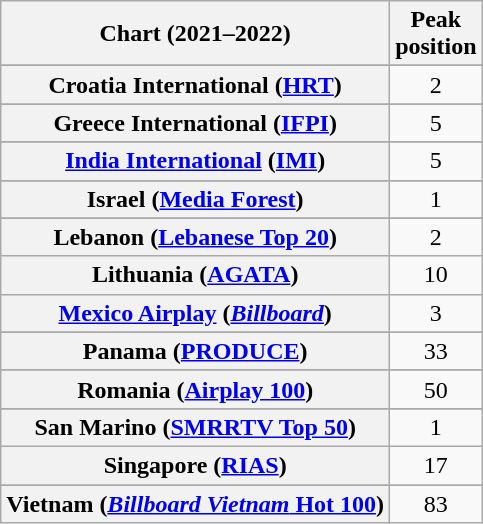<table class="wikitable sortable plainrowheaders" style="text-align:center">
<tr>
<th scope="col">Chart (2021–2022)</th>
<th scope="col">Peak<br>position</th>
</tr>
<tr>
</tr>
<tr>
</tr>
<tr>
</tr>
<tr>
</tr>
<tr>
</tr>
<tr>
</tr>
<tr>
</tr>
<tr>
</tr>
<tr>
</tr>
<tr>
<th scope="row">Croatia International (<a href='#'>HRT</a>)</th>
<td>2</td>
</tr>
<tr>
</tr>
<tr>
</tr>
<tr>
</tr>
<tr>
</tr>
<tr>
</tr>
<tr>
</tr>
<tr>
</tr>
<tr>
</tr>
<tr>
</tr>
<tr>
<th scope="row">Greece International (<a href='#'>IFPI</a>)</th>
<td>5</td>
</tr>
<tr>
</tr>
<tr>
</tr>
<tr>
</tr>
<tr>
<th scope="row"><a href='#'>India International</a> (<a href='#'>IMI</a>)</th>
<td>5</td>
</tr>
<tr>
</tr>
<tr>
<th scope="row">Israel (<a href='#'>Media Forest</a>)</th>
<td>1</td>
</tr>
<tr>
</tr>
<tr>
</tr>
<tr>
<th scope="row">Lebanon (<a href='#'>Lebanese Top 20</a>)</th>
<td>2</td>
</tr>
<tr>
<th scope="row">Lithuania (<a href='#'>AGATA</a>)</th>
<td>10</td>
</tr>
<tr>
<th scope="row"><a href='#'>Mexico Airplay</a> (<em><a href='#'>Billboard</a></em>)</th>
<td>3</td>
</tr>
<tr>
</tr>
<tr>
</tr>
<tr>
</tr>
<tr>
</tr>
<tr>
<th scope="row">Panama (<a href='#'>PRODUCE</a>)</th>
<td>33</td>
</tr>
<tr>
</tr>
<tr>
</tr>
<tr>
<th scope="row">Romania (<a href='#'>Airplay 100</a>)</th>
<td>50</td>
</tr>
<tr>
</tr>
<tr>
<th scope="row">San Marino (<a href='#'>SMRRTV Top 50</a>)</th>
<td>1</td>
</tr>
<tr>
<th scope="row">Singapore (<a href='#'>RIAS</a>)</th>
<td>17</td>
</tr>
<tr>
</tr>
<tr>
</tr>
<tr>
</tr>
<tr>
</tr>
<tr>
</tr>
<tr>
</tr>
<tr>
</tr>
<tr>
</tr>
<tr>
</tr>
<tr>
</tr>
<tr>
</tr>
<tr>
</tr>
<tr>
</tr>
<tr>
<th scope="row">Vietnam (<a href='#'><em>Billboard Vietnam</em> Hot 100</a>)</th>
<td>83</td>
</tr>
</table>
